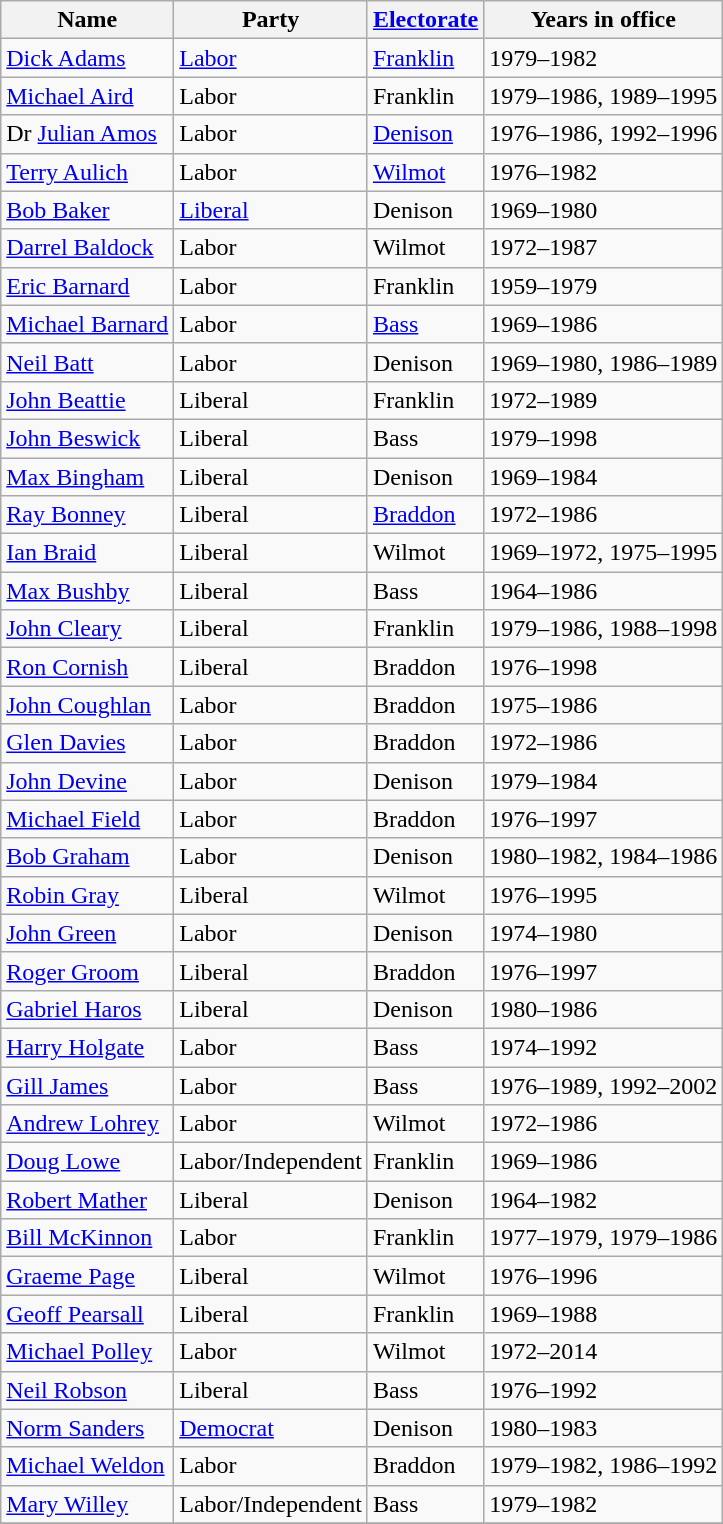<table class="wikitable sortable">
<tr>
<th>Name</th>
<th>Party</th>
<th><a href='#'>Electorate</a></th>
<th>Years in office</th>
</tr>
<tr>
<td><a href='#'>Dick Adams</a></td>
<td><a href='#'>Labor</a></td>
<td><a href='#'>Franklin</a></td>
<td>1979–1982</td>
</tr>
<tr>
<td><a href='#'>Michael Aird</a></td>
<td>Labor</td>
<td>Franklin</td>
<td>1979–1986, 1989–1995</td>
</tr>
<tr>
<td>Dr <a href='#'>Julian Amos</a></td>
<td>Labor</td>
<td><a href='#'>Denison</a></td>
<td>1976–1986, 1992–1996</td>
</tr>
<tr>
<td><a href='#'>Terry Aulich</a></td>
<td>Labor</td>
<td><a href='#'>Wilmot</a></td>
<td>1976–1982</td>
</tr>
<tr>
<td><a href='#'>Bob Baker</a></td>
<td><a href='#'>Liberal</a></td>
<td>Denison</td>
<td>1969–1980</td>
</tr>
<tr>
<td><a href='#'>Darrel Baldock</a></td>
<td>Labor</td>
<td>Wilmot</td>
<td>1972–1987</td>
</tr>
<tr>
<td><a href='#'>Eric Barnard</a></td>
<td>Labor</td>
<td>Franklin</td>
<td>1959–1979</td>
</tr>
<tr>
<td><a href='#'>Michael Barnard</a></td>
<td>Labor</td>
<td><a href='#'>Bass</a></td>
<td>1969–1986</td>
</tr>
<tr>
<td><a href='#'>Neil Batt</a></td>
<td>Labor</td>
<td>Denison</td>
<td>1969–1980, 1986–1989</td>
</tr>
<tr>
<td><a href='#'>John Beattie</a></td>
<td>Liberal</td>
<td>Franklin</td>
<td>1972–1989</td>
</tr>
<tr>
<td><a href='#'>John Beswick</a></td>
<td>Liberal</td>
<td>Bass</td>
<td>1979–1998</td>
</tr>
<tr>
<td><a href='#'>Max Bingham</a></td>
<td>Liberal</td>
<td>Denison</td>
<td>1969–1984</td>
</tr>
<tr>
<td><a href='#'>Ray Bonney</a></td>
<td>Liberal</td>
<td><a href='#'>Braddon</a></td>
<td>1972–1986</td>
</tr>
<tr>
<td><a href='#'>Ian Braid</a></td>
<td>Liberal</td>
<td>Wilmot</td>
<td>1969–1972, 1975–1995</td>
</tr>
<tr>
<td><a href='#'>Max Bushby</a></td>
<td>Liberal</td>
<td>Bass</td>
<td>1964–1986</td>
</tr>
<tr>
<td><a href='#'>John Cleary</a></td>
<td>Liberal</td>
<td>Franklin</td>
<td>1979–1986, 1988–1998</td>
</tr>
<tr>
<td><a href='#'>Ron Cornish</a></td>
<td>Liberal</td>
<td>Braddon</td>
<td>1976–1998</td>
</tr>
<tr>
<td><a href='#'>John Coughlan</a></td>
<td>Labor</td>
<td>Braddon</td>
<td>1975–1986</td>
</tr>
<tr>
<td><a href='#'>Glen Davies</a></td>
<td>Labor</td>
<td>Braddon</td>
<td>1972–1986</td>
</tr>
<tr>
<td><a href='#'>John Devine</a></td>
<td>Labor</td>
<td>Denison</td>
<td>1979–1984</td>
</tr>
<tr>
<td><a href='#'>Michael Field</a></td>
<td>Labor</td>
<td>Braddon</td>
<td>1976–1997</td>
</tr>
<tr>
<td><a href='#'>Bob Graham</a></td>
<td>Labor</td>
<td>Denison</td>
<td>1980–1982, 1984–1986</td>
</tr>
<tr>
<td><a href='#'>Robin Gray</a></td>
<td>Liberal</td>
<td>Wilmot</td>
<td>1976–1995</td>
</tr>
<tr>
<td><a href='#'>John Green</a></td>
<td>Labor</td>
<td>Denison</td>
<td>1974–1980</td>
</tr>
<tr>
<td><a href='#'>Roger Groom</a></td>
<td>Liberal</td>
<td>Braddon</td>
<td>1976–1997</td>
</tr>
<tr>
<td><a href='#'>Gabriel Haros</a></td>
<td>Liberal</td>
<td>Denison</td>
<td>1980–1986</td>
</tr>
<tr>
<td><a href='#'>Harry Holgate</a></td>
<td>Labor</td>
<td>Bass</td>
<td>1974–1992</td>
</tr>
<tr>
<td><a href='#'>Gill James</a></td>
<td>Labor</td>
<td>Bass</td>
<td>1976–1989, 1992–2002</td>
</tr>
<tr>
<td><a href='#'>Andrew Lohrey</a></td>
<td>Labor</td>
<td>Wilmot</td>
<td>1972–1986</td>
</tr>
<tr>
<td><a href='#'>Doug Lowe</a></td>
<td>Labor/Independent</td>
<td>Franklin</td>
<td>1969–1986</td>
</tr>
<tr>
<td><a href='#'>Robert Mather</a></td>
<td>Liberal</td>
<td>Denison</td>
<td>1964–1982</td>
</tr>
<tr>
<td><a href='#'>Bill McKinnon</a></td>
<td>Labor</td>
<td>Franklin</td>
<td>1977–1979, 1979–1986</td>
</tr>
<tr>
<td><a href='#'>Graeme Page</a></td>
<td>Liberal</td>
<td>Wilmot</td>
<td>1976–1996</td>
</tr>
<tr>
<td><a href='#'>Geoff Pearsall</a></td>
<td>Liberal</td>
<td>Franklin</td>
<td>1969–1988</td>
</tr>
<tr>
<td><a href='#'>Michael Polley</a></td>
<td>Labor</td>
<td>Wilmot</td>
<td>1972–2014</td>
</tr>
<tr>
<td><a href='#'>Neil Robson</a></td>
<td>Liberal</td>
<td>Bass</td>
<td>1976–1992</td>
</tr>
<tr>
<td><a href='#'>Norm Sanders</a></td>
<td><a href='#'>Democrat</a></td>
<td>Denison</td>
<td>1980–1983</td>
</tr>
<tr>
<td><a href='#'>Michael Weldon</a></td>
<td>Labor</td>
<td>Braddon</td>
<td>1979–1982, 1986–1992</td>
</tr>
<tr>
<td><a href='#'>Mary Willey</a></td>
<td>Labor/Independent</td>
<td>Bass</td>
<td>1979–1982</td>
</tr>
<tr>
</tr>
</table>
